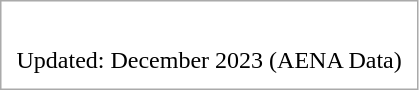<table style="border:solid 1px #aaa;" cellpadding="10" cellspacing="0">
<tr>
<td></td>
</tr>
<tr>
<td>Updated: December 2023 (AENA Data)</td>
</tr>
</table>
